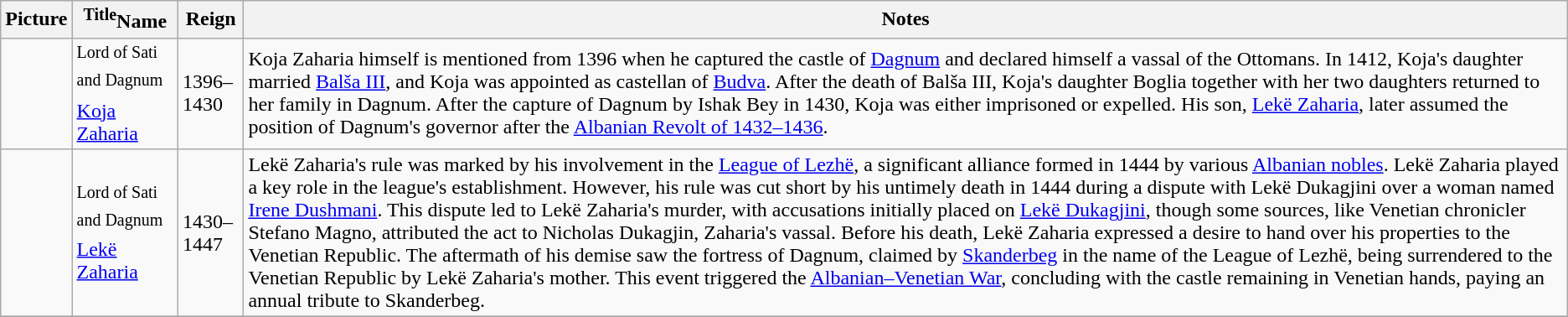<table class="wikitable">
<tr ->
<th>Picture</th>
<th><sup>Title</sup>Name</th>
<th>Reign</th>
<th>Notes</th>
</tr>
<tr ->
<td></td>
<td><sup> Lord of Sati and Dagnum</sup><br><a href='#'>Koja Zaharia</a></td>
<td>1396–1430</td>
<td>Koja Zaharia himself is mentioned from 1396 when he captured the castle of <a href='#'>Dagnum</a> and declared himself a vassal of the Ottomans. In 1412, Koja's daughter married <a href='#'>Balša III</a>, and Koja was appointed as castellan of <a href='#'>Budva</a>. After the death of Balša III, Koja's daughter Boglia together with her two daughters returned to her family in Dagnum. After the capture of Dagnum by Ishak Bey in 1430, Koja was either imprisoned or expelled. His son, <a href='#'>Lekë Zaharia</a>, later assumed the position of Dagnum's governor after the <a href='#'>Albanian Revolt of 1432–1436</a>.</td>
</tr>
<tr ->
<td></td>
<td><sup>Lord of Sati and Dagnum</sup><br><a href='#'>Lekë Zaharia</a></td>
<td>1430–1447</td>
<td>Lekë Zaharia's rule was marked by his involvement in the <a href='#'>League of Lezhë</a>, a significant alliance formed in 1444 by various <a href='#'>Albanian nobles</a>. Lekë Zaharia played a key role in the league's establishment. However, his rule was cut short by his untimely death in 1444 during a dispute with Lekë Dukagjini over a woman named <a href='#'>Irene Dushmani</a>. This dispute led to Lekë Zaharia's murder, with accusations initially placed on <a href='#'>Lekë Dukagjini</a>, though some sources, like Venetian chronicler Stefano Magno, attributed the act to Nicholas Dukagjin, Zaharia's vassal. Before his death, Lekë Zaharia expressed a desire to hand over his properties to the Venetian Republic. The aftermath of his demise saw the fortress of Dagnum, claimed by <a href='#'>Skanderbeg</a> in the name of the League of Lezhë, being surrendered to the Venetian Republic by Lekë Zaharia's mother. This event triggered the <a href='#'>Albanian–Venetian War</a>, concluding with the castle remaining in Venetian hands, paying an annual tribute to Skanderbeg.</td>
</tr>
<tr ->
</tr>
</table>
